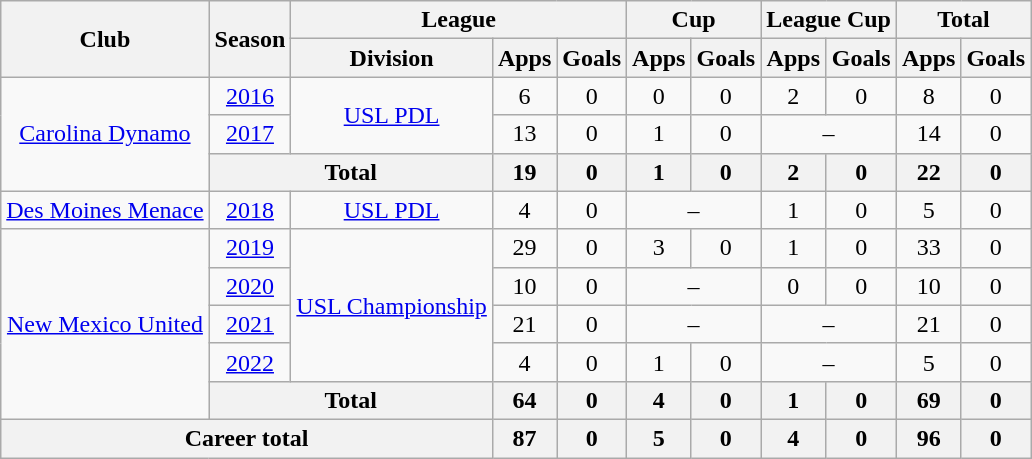<table class="wikitable" style="text-align: center;">
<tr>
<th rowspan=2>Club</th>
<th rowspan=2>Season</th>
<th colspan=3>League</th>
<th colspan=2>Cup</th>
<th colspan=2>League Cup</th>
<th colspan=2>Total</th>
</tr>
<tr>
<th>Division</th>
<th>Apps</th>
<th>Goals</th>
<th>Apps</th>
<th>Goals</th>
<th>Apps</th>
<th>Goals</th>
<th>Apps</th>
<th>Goals</th>
</tr>
<tr>
<td rowspan="3" valign="center"><a href='#'>Carolina Dynamo</a></td>
<td><a href='#'>2016</a></td>
<td rowspan="2"><a href='#'>USL PDL</a></td>
<td>6</td>
<td>0</td>
<td>0</td>
<td>0</td>
<td>2</td>
<td>0</td>
<td>8</td>
<td>0</td>
</tr>
<tr>
<td><a href='#'>2017</a></td>
<td>13</td>
<td>0</td>
<td>1</td>
<td>0</td>
<td colspan="2">–</td>
<td>14</td>
<td>0</td>
</tr>
<tr>
<th colspan="2">Total</th>
<th>19</th>
<th>0</th>
<th>1</th>
<th>0</th>
<th>2</th>
<th>0</th>
<th>22</th>
<th>0</th>
</tr>
<tr>
<td rowspan=1 valign="center"><a href='#'>Des Moines Menace</a></td>
<td><a href='#'>2018</a></td>
<td><a href='#'>USL PDL</a></td>
<td>4</td>
<td>0</td>
<td colspan="2">–</td>
<td>1</td>
<td>0</td>
<td>5</td>
<td>0</td>
</tr>
<tr>
<td rowspan="5" valign="center"><a href='#'>New Mexico United</a></td>
<td><a href='#'>2019</a></td>
<td rowspan="4"><a href='#'>USL Championship</a></td>
<td>29</td>
<td>0</td>
<td>3</td>
<td>0</td>
<td>1</td>
<td>0</td>
<td>33</td>
<td>0</td>
</tr>
<tr>
<td><a href='#'>2020</a></td>
<td>10</td>
<td>0</td>
<td colspan="2">–</td>
<td>0</td>
<td>0</td>
<td>10</td>
<td>0</td>
</tr>
<tr>
<td><a href='#'>2021</a></td>
<td>21</td>
<td>0</td>
<td colspan="2">–</td>
<td colspan="2">–</td>
<td>21</td>
<td>0</td>
</tr>
<tr>
<td><a href='#'>2022</a></td>
<td>4</td>
<td>0</td>
<td>1</td>
<td>0</td>
<td colspan="2">–</td>
<td>5</td>
<td>0</td>
</tr>
<tr>
<th colspan="2">Total</th>
<th>64</th>
<th>0</th>
<th>4</th>
<th>0</th>
<th>1</th>
<th>0</th>
<th>69</th>
<th>0</th>
</tr>
<tr>
<th colspan="3">Career total</th>
<th>87</th>
<th>0</th>
<th>5</th>
<th>0</th>
<th>4</th>
<th>0</th>
<th>96</th>
<th>0</th>
</tr>
</table>
